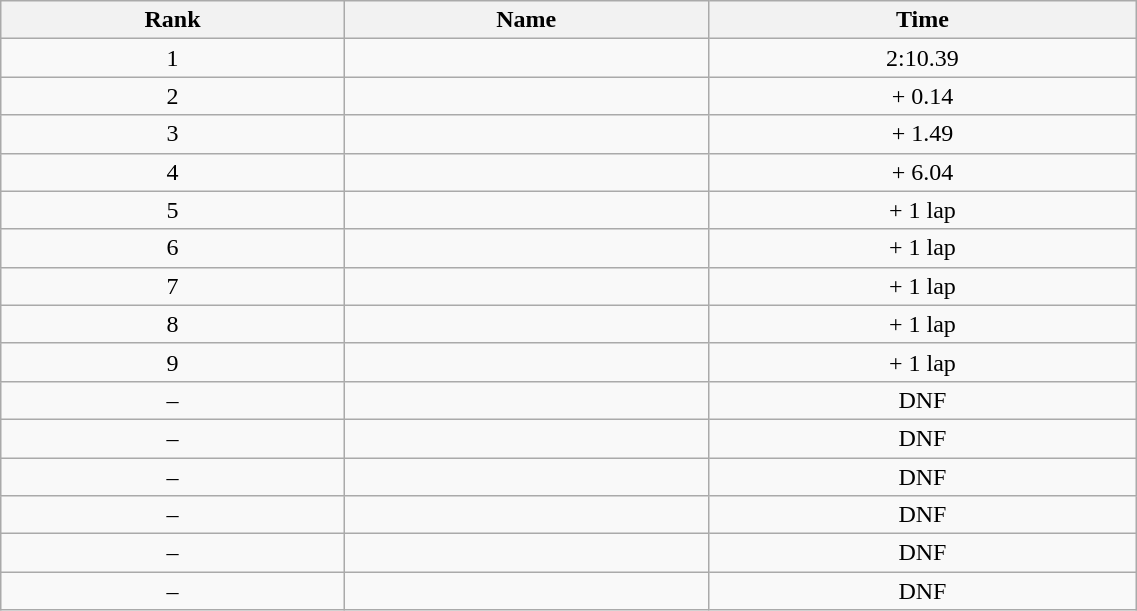<table class="wikitable" style="text-align:center;" width="60%">
<tr>
<th>Rank</th>
<th>Name</th>
<th>Time</th>
</tr>
<tr>
<td>1</td>
<td align=left></td>
<td>2:10.39</td>
</tr>
<tr>
<td>2</td>
<td align=left></td>
<td>+ 0.14</td>
</tr>
<tr>
<td>3</td>
<td align=left></td>
<td>+ 1.49</td>
</tr>
<tr>
<td>4</td>
<td align=left></td>
<td>+ 6.04</td>
</tr>
<tr>
<td>5</td>
<td align=left></td>
<td>+ 1 lap</td>
</tr>
<tr>
<td>6</td>
<td align=left></td>
<td>+ 1 lap</td>
</tr>
<tr>
<td>7</td>
<td align=left></td>
<td>+ 1 lap</td>
</tr>
<tr>
<td>8</td>
<td align=left></td>
<td>+ 1 lap</td>
</tr>
<tr>
<td>9</td>
<td align=left></td>
<td>+ 1 lap</td>
</tr>
<tr>
<td>–</td>
<td align=left></td>
<td>DNF</td>
</tr>
<tr>
<td>–</td>
<td align=left></td>
<td>DNF</td>
</tr>
<tr>
<td>–</td>
<td align=left></td>
<td>DNF</td>
</tr>
<tr>
<td>–</td>
<td align=left></td>
<td>DNF</td>
</tr>
<tr>
<td>–</td>
<td align=left></td>
<td>DNF</td>
</tr>
<tr>
<td>–</td>
<td align=left></td>
<td>DNF</td>
</tr>
</table>
